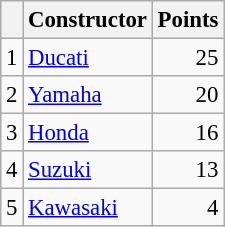<table class="wikitable" style="font-size: 95%;">
<tr>
<th></th>
<th>Constructor</th>
<th>Points</th>
</tr>
<tr>
<td align=center>1</td>
<td> <a href='#'>Ducati</a></td>
<td align=right>25</td>
</tr>
<tr>
<td align=center>2</td>
<td> <a href='#'>Yamaha</a></td>
<td align=right>20</td>
</tr>
<tr>
<td align=center>3</td>
<td> <a href='#'>Honda</a></td>
<td align=right>16</td>
</tr>
<tr>
<td align=center>4</td>
<td> <a href='#'>Suzuki</a></td>
<td align=right>13</td>
</tr>
<tr>
<td align=center>5</td>
<td> <a href='#'>Kawasaki</a></td>
<td align=right>4</td>
</tr>
</table>
